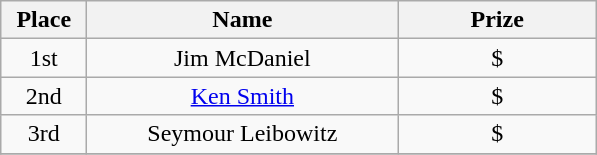<table class="wikitable">
<tr>
<th width="50">Place</th>
<th width="200">Name</th>
<th width="125">Prize</th>
</tr>
<tr>
<td align = "center">1st</td>
<td align = "center">Jim McDaniel</td>
<td align = "center">$</td>
</tr>
<tr>
<td align = "center">2nd</td>
<td align = "center"><a href='#'>Ken Smith</a></td>
<td align = "center">$</td>
</tr>
<tr>
<td align = "center">3rd</td>
<td align = "center">Seymour Leibowitz</td>
<td align = "center">$</td>
</tr>
<tr>
</tr>
</table>
